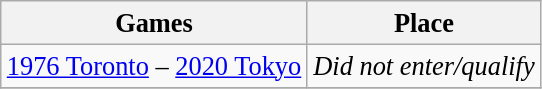<table class="wikitable sortable" style="font-size:110%">
<tr>
<th>Games</th>
<th>Place</th>
</tr>
<tr>
<td> <a href='#'>1976 Toronto</a> –  <a href='#'>2020 Tokyo</a></td>
<td><em>Did not enter/qualify</em></td>
</tr>
<tr>
</tr>
</table>
